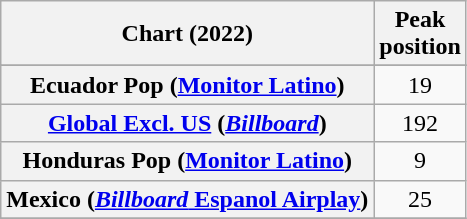<table class="wikitable sortable plainrowheaders" style="text-align:center">
<tr>
<th scope="col">Chart (2022)</th>
<th scope="col">Peak<br>position</th>
</tr>
<tr>
</tr>
<tr>
<th scope="row">Ecuador Pop (<a href='#'>Monitor Latino</a>)</th>
<td>19</td>
</tr>
<tr>
<th scope="row"><a href='#'>Global Excl. US</a> (<em><a href='#'>Billboard</a></em>)</th>
<td>192</td>
</tr>
<tr>
<th scope="row">Honduras Pop (<a href='#'>Monitor Latino</a>)</th>
<td>9</td>
</tr>
<tr>
<th scope="row">Mexico (<a href='#'><em>Billboard</em> Espanol Airplay</a>)</th>
<td>25</td>
</tr>
<tr>
</tr>
</table>
